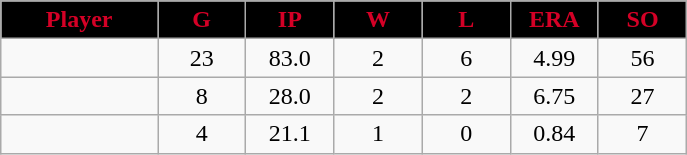<table class="wikitable sortable">
<tr>
<th style="background:black;color:#d40026;" width="16%">Player</th>
<th style="background:black;color:#d40026;" width="9%">G</th>
<th style="background:black;color:#d40026;" width="9%">IP</th>
<th style="background:black;color:#d40026;" width="9%">W</th>
<th style="background:black;color:#d40026;" width="9%">L</th>
<th style="background:black;color:#d40026;" width="9%">ERA</th>
<th style="background:black;color:#d40026;" width="9%">SO</th>
</tr>
<tr align="center">
<td></td>
<td>23</td>
<td>83.0</td>
<td>2</td>
<td>6</td>
<td>4.99</td>
<td>56</td>
</tr>
<tr align="center">
<td></td>
<td>8</td>
<td>28.0</td>
<td>2</td>
<td>2</td>
<td>6.75</td>
<td>27</td>
</tr>
<tr align="center">
<td></td>
<td>4</td>
<td>21.1</td>
<td>1</td>
<td>0</td>
<td>0.84</td>
<td>7</td>
</tr>
</table>
